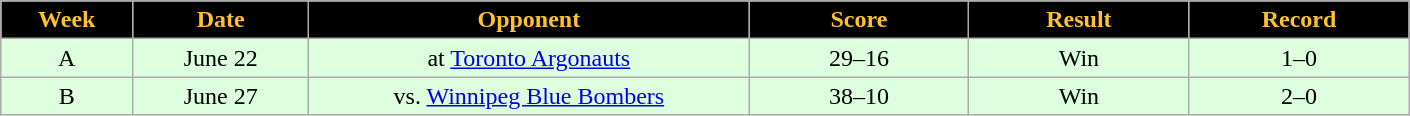<table class="wikitable sortable">
<tr>
<th style="background:black;color:#FFC12D;"  width="6%">Week</th>
<th style="background:black;color:#FFC12D;"  width="8%">Date</th>
<th style="background:black;color:#FFC12D;"  width="20%">Opponent</th>
<th style="background:black;color:#FFC12D;"  width="10%">Score</th>
<th style="background:black;color:#FFC12D;"  width="10%">Result</th>
<th style="background:black;color:#FFC12D;"  width="10%">Record</th>
</tr>
<tr align="center" bgcolor="#ddffdd">
<td>A</td>
<td>June 22</td>
<td>at <a href='#'>Toronto Argonauts</a></td>
<td>29–16</td>
<td>Win</td>
<td>1–0</td>
</tr>
<tr align="center" bgcolor="#ddffdd">
<td>B</td>
<td>June 27</td>
<td>vs. <a href='#'>Winnipeg Blue Bombers</a></td>
<td>38–10</td>
<td>Win</td>
<td>2–0</td>
</tr>
</table>
